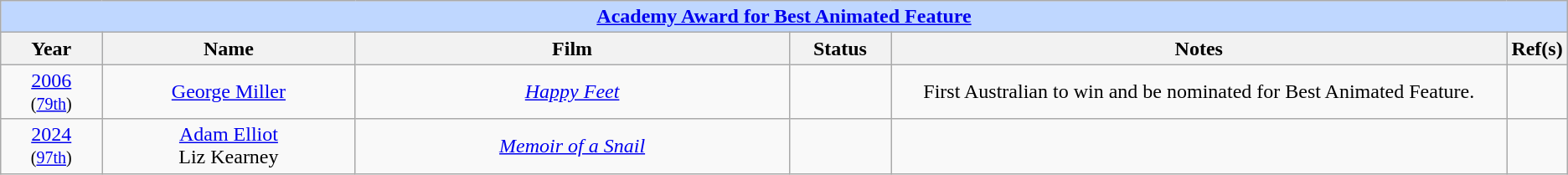<table class="wikitable" style="text-align: center">
<tr style="background:#bfd7ff;">
<td colspan="6" style="text-align:center;"><strong><a href='#'>Academy Award for Best Animated Feature</a></strong></td>
</tr>
<tr style="background:#ebf5ff;">
<th style="width:75px;">Year</th>
<th style="width:200px;">Name</th>
<th style="width:350px;">Film</th>
<th style="width:75px;">Status</th>
<th style="width:500px;">Notes</th>
<th width="3">Ref(s)</th>
</tr>
<tr>
<td style="text-align: center"><a href='#'>2006</a><br><small>(<a href='#'>79th</a>)</small></td>
<td><a href='#'>George Miller</a></td>
<td><em><a href='#'>Happy Feet</a></em></td>
<td></td>
<td>First Australian to win and be nominated for Best Animated Feature.</td>
<td style="text-align: center"></td>
</tr>
<tr>
<td style="text-align: center"><a href='#'>2024</a><br><small>(<a href='#'>97th</a>)</small></td>
<td><a href='#'>Adam Elliot</a><br>Liz Kearney</td>
<td><em><a href='#'>Memoir of a Snail</a></em></td>
<td></td>
<td></td>
</tr>
</table>
